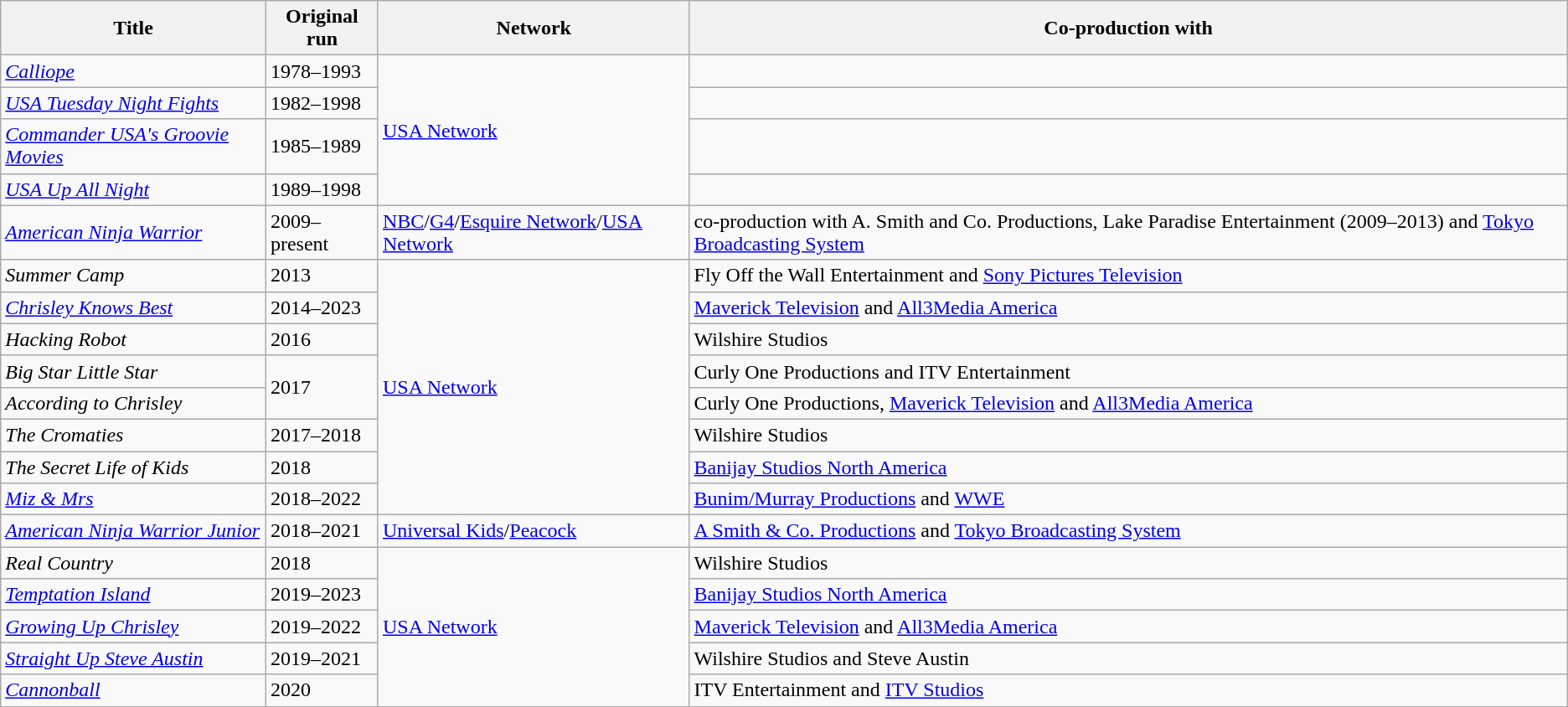<table class="wikitable sortable">
<tr>
<th>Title</th>
<th>Original run</th>
<th>Network</th>
<th>Co-production with</th>
</tr>
<tr>
<td><em><a href='#'>Calliope</a></em></td>
<td>1978–1993</td>
<td rowspan="4"><a href='#'>USA Network</a></td>
<td></td>
</tr>
<tr>
<td><em><a href='#'>USA Tuesday Night Fights</a></em></td>
<td>1982–1998</td>
<td></td>
</tr>
<tr>
<td><em><a href='#'>Commander USA's Groovie Movies</a></em></td>
<td>1985–1989</td>
<td></td>
</tr>
<tr>
<td><em><a href='#'>USA Up All Night</a></em></td>
<td>1989–1998</td>
<td></td>
</tr>
<tr>
<td><em><a href='#'>American Ninja Warrior</a></em></td>
<td>2009–present</td>
<td><a href='#'>NBC</a>/<a href='#'>G4</a>/<a href='#'>Esquire Network</a>/<a href='#'>USA Network</a></td>
<td>co-production with A. Smith and Co. Productions, Lake Paradise Entertainment (2009–2013) and <a href='#'>Tokyo Broadcasting System</a></td>
</tr>
<tr>
<td><em>Summer Camp</em></td>
<td>2013</td>
<td rowspan="8"><a href='#'>USA Network</a></td>
<td>Fly Off the Wall Entertainment and <a href='#'>Sony Pictures Television</a></td>
</tr>
<tr>
<td><em><a href='#'>Chrisley Knows Best</a></em></td>
<td>2014–2023</td>
<td><a href='#'>Maverick Television</a> and <a href='#'>All3Media America</a></td>
</tr>
<tr>
<td><em>Hacking Robot</em></td>
<td>2016</td>
<td>Wilshire Studios</td>
</tr>
<tr>
<td><em>Big Star Little Star</em></td>
<td rowspan="2">2017</td>
<td>Curly One Productions and ITV Entertainment</td>
</tr>
<tr>
<td><em>According to Chrisley</em></td>
<td>Curly One Productions, <a href='#'>Maverick Television</a> and <a href='#'>All3Media America</a></td>
</tr>
<tr>
<td><em>The Cromaties</em></td>
<td>2017–2018</td>
<td>Wilshire Studios</td>
</tr>
<tr>
<td><em>The Secret Life of Kids</em></td>
<td>2018</td>
<td><a href='#'>Banijay Studios North America</a></td>
</tr>
<tr>
<td><em><a href='#'>Miz & Mrs</a></em></td>
<td>2018–2022</td>
<td><a href='#'>Bunim/Murray Productions</a> and <a href='#'>WWE</a></td>
</tr>
<tr>
<td><em><a href='#'>American Ninja Warrior Junior</a></em></td>
<td>2018–2021</td>
<td><a href='#'>Universal Kids</a>/<a href='#'>Peacock</a></td>
<td><a href='#'>A Smith & Co. Productions</a> and <a href='#'>Tokyo Broadcasting System</a></td>
</tr>
<tr>
<td><em>Real Country</em></td>
<td>2018</td>
<td rowspan="5"><a href='#'>USA Network</a></td>
<td>Wilshire Studios</td>
</tr>
<tr>
<td><em><a href='#'>Temptation Island</a></em></td>
<td>2019–2023</td>
<td><a href='#'>Banijay Studios North America</a></td>
</tr>
<tr>
<td><em><a href='#'>Growing Up Chrisley</a></em></td>
<td>2019–2022</td>
<td><a href='#'>Maverick Television</a> and <a href='#'>All3Media America</a></td>
</tr>
<tr>
<td><em><a href='#'>Straight Up Steve Austin</a></em></td>
<td>2019–2021</td>
<td>Wilshire Studios and Steve Austin</td>
</tr>
<tr>
<td><em><a href='#'>Cannonball</a></em></td>
<td>2020</td>
<td>ITV Entertainment and <a href='#'>ITV Studios</a></td>
</tr>
</table>
